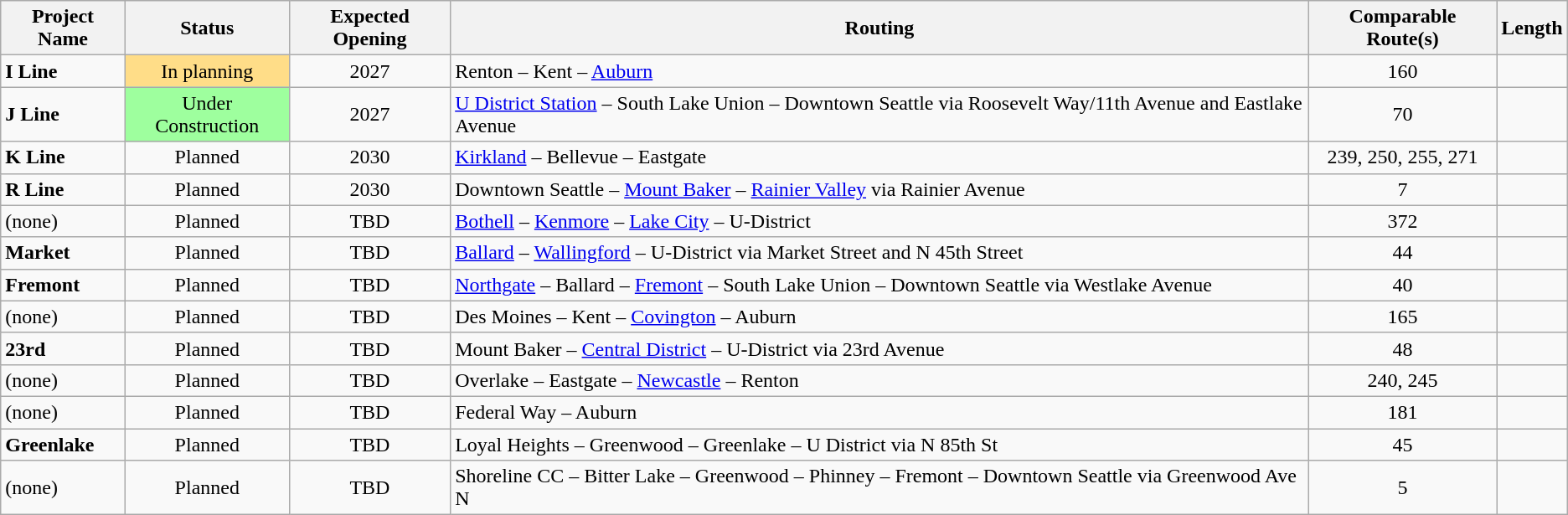<table class="wikitable sortable">
<tr>
<th>Project Name</th>
<th>Status</th>
<th>Expected Opening</th>
<th class="unsortable">Routing</th>
<th>Comparable Route(s)</th>
<th>Length</th>
</tr>
<tr>
<td><strong>I Line</strong></td>
<td style="text-align:center; background:#fd8;">In planning</td>
<td style="text-align:center">2027</td>
<td>Renton – Kent – <a href='#'>Auburn</a></td>
<td style="text-align:center">160</td>
<td style="text-align:center"></td>
</tr>
<tr>
<td><strong>J Line</strong></td>
<td style="text-align:center; background:#9EFF9E">Under Construction</td>
<td style="text-align:center">2027</td>
<td><a href='#'>U District Station</a> – South Lake Union – Downtown Seattle via Roosevelt Way/11th Avenue and Eastlake Avenue</td>
<td style="text-align:center">70</td>
<td style="text-align:center"></td>
</tr>
<tr>
<td><strong>K Line</strong></td>
<td style="text-align:center">Planned</td>
<td style="text-align:center">2030</td>
<td><a href='#'>Kirkland</a> – Bellevue – Eastgate</td>
<td style="text-align:center">239, 250, 255, 271</td>
<td style="text-align:center"></td>
</tr>
<tr>
<td><strong>R Line</strong></td>
<td style="text-align:center">Planned</td>
<td style="text-align:center">2030</td>
<td>Downtown Seattle – <a href='#'>Mount Baker</a> – <a href='#'>Rainier Valley</a> via Rainier Avenue</td>
<td style="text-align:center">7</td>
<td style="text-align:center"></td>
</tr>
<tr>
<td>(none)</td>
<td style="text-align:center">Planned</td>
<td style="text-align:center">TBD</td>
<td><a href='#'>Bothell</a> – <a href='#'>Kenmore</a> – <a href='#'>Lake City</a> – U-District</td>
<td style="text-align:center">372</td>
<td style="text-align:center"></td>
</tr>
<tr>
<td><strong>Market</strong></td>
<td style="text-align:center">Planned</td>
<td style="text-align:center">TBD</td>
<td><a href='#'>Ballard</a> – <a href='#'>Wallingford</a> – U-District via Market Street and N 45th Street</td>
<td style="text-align:center">44</td>
<td style="text-align:center"></td>
</tr>
<tr>
<td><strong>Fremont</strong></td>
<td style="text-align:center">Planned</td>
<td style="text-align:center">TBD</td>
<td><a href='#'>Northgate</a> – Ballard – <a href='#'>Fremont</a> – South Lake Union – Downtown Seattle via Westlake Avenue</td>
<td style="text-align:center">40</td>
<td style="text-align:center"></td>
</tr>
<tr>
<td>(none)</td>
<td style="text-align:center">Planned</td>
<td style="text-align:center">TBD</td>
<td>Des Moines – Kent – <a href='#'>Covington</a> – Auburn</td>
<td style="text-align:center">165</td>
<td style="text-align:center"></td>
</tr>
<tr>
<td><strong>23rd</strong></td>
<td style="text-align:center">Planned</td>
<td style="text-align:center">TBD</td>
<td>Mount Baker – <a href='#'>Central District</a> – U-District via 23rd Avenue</td>
<td style="text-align:center">48</td>
<td style="text-align:center"></td>
</tr>
<tr>
<td>(none)</td>
<td style="text-align:center">Planned</td>
<td style="text-align:center">TBD</td>
<td>Overlake – Eastgate – <a href='#'>Newcastle</a> – Renton</td>
<td style="text-align:center">240, 245</td>
<td style="text-align:center"></td>
</tr>
<tr>
<td>(none)</td>
<td style="text-align:center">Planned</td>
<td style="text-align:center">TBD</td>
<td>Federal Way – Auburn</td>
<td style="text-align:center">181</td>
<td style="text-align:center"></td>
</tr>
<tr>
<td><strong>Greenlake</strong></td>
<td style="text-align:center">Planned</td>
<td style="text-align:center">TBD</td>
<td>Loyal Heights – Greenwood – Greenlake – U District via N 85th St</td>
<td style="text-align:center">45</td>
<td style="text-align:center"></td>
</tr>
<tr>
<td>(none)</td>
<td style="text-align:center">Planned</td>
<td style="text-align:center">TBD</td>
<td>Shoreline CC – Bitter Lake – Greenwood – Phinney – Fremont – Downtown Seattle via Greenwood Ave N</td>
<td style="text-align:center">5</td>
<td style="text-align:center"></td>
</tr>
</table>
